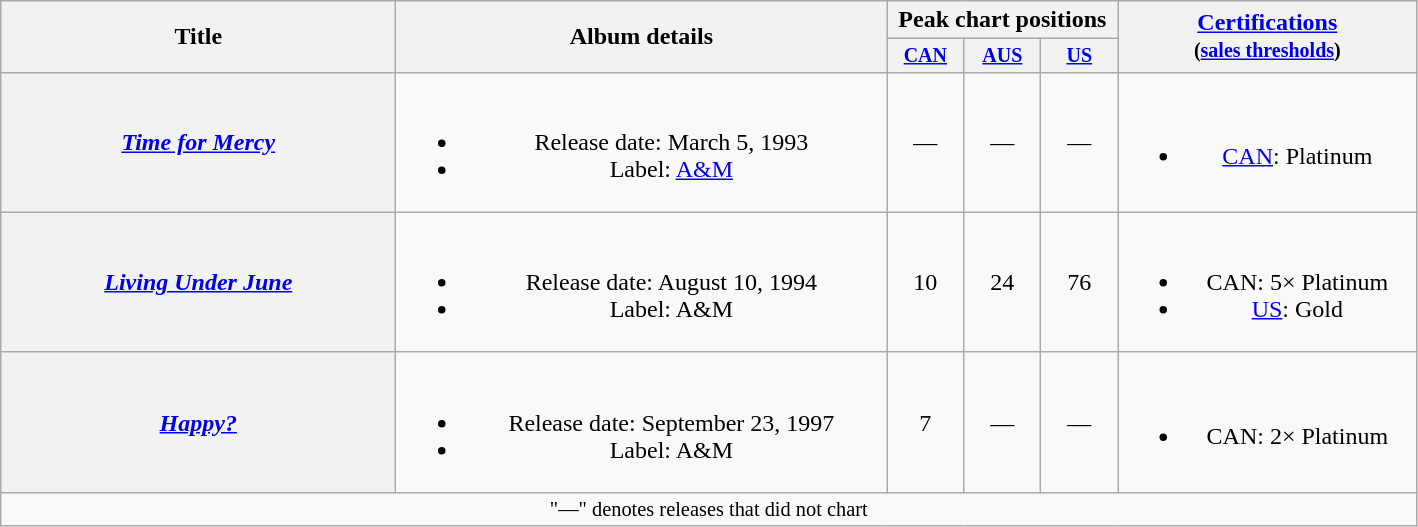<table class="wikitable plainrowheaders" style="text-align:center;">
<tr>
<th scope="col" rowspan="2" style="width:16em;">Title</th>
<th scope="col" rowspan="2" style="width:20em;">Album details</th>
<th scope="col" colspan="3">Peak chart positions</th>
<th scope="col" rowspan="2" style="width:12em;"><a href='#'>Certifications</a><br><small>(<a href='#'>sales thresholds</a>)</small></th>
</tr>
<tr style="font-size:smaller;">
<th scope="col" width="45"><a href='#'>CAN</a><br></th>
<th scope="col" width="45"><a href='#'>AUS</a><br></th>
<th scope="col" width="45"><a href='#'>US</a><br></th>
</tr>
<tr>
<th scope="row"><em><a href='#'>Time for Mercy</a></em></th>
<td><br><ul><li>Release date: March 5, 1993</li><li>Label: <a href='#'>A&M</a></li></ul></td>
<td>—</td>
<td>—</td>
<td>—</td>
<td><br><ul><li><a href='#'>CAN</a>: Platinum</li></ul></td>
</tr>
<tr>
<th scope="row"><em><a href='#'>Living Under June</a></em></th>
<td><br><ul><li>Release date: August 10, 1994</li><li>Label: A&M</li></ul></td>
<td>10</td>
<td>24</td>
<td>76</td>
<td><br><ul><li>CAN: 5× Platinum</li><li><a href='#'>US</a>: Gold</li></ul></td>
</tr>
<tr>
<th scope="row"><em><a href='#'>Happy?</a></em></th>
<td><br><ul><li>Release date: September 23, 1997</li><li>Label: A&M</li></ul></td>
<td>7</td>
<td>—</td>
<td>—</td>
<td><br><ul><li>CAN: 2× Platinum</li></ul></td>
</tr>
<tr>
<td colspan="6" style="font-size:85%">"—" denotes releases that did not chart</td>
</tr>
</table>
